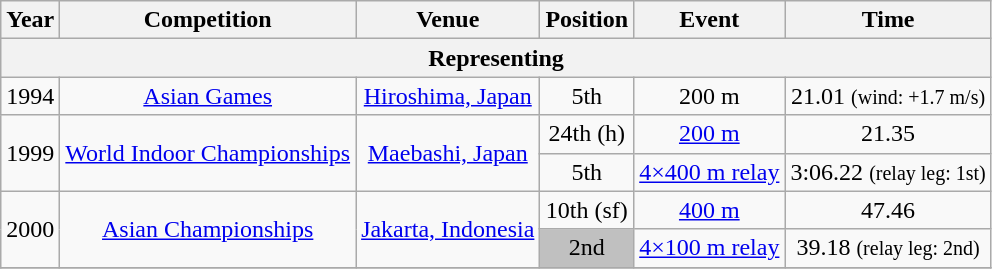<table class="wikitable sortable" style=text-align:center>
<tr>
<th>Year</th>
<th>Competition</th>
<th>Venue</th>
<th>Position</th>
<th>Event</th>
<th>Time</th>
</tr>
<tr>
<th colspan="6">Representing </th>
</tr>
<tr>
<td>1994</td>
<td><a href='#'>Asian Games</a></td>
<td><a href='#'>Hiroshima, Japan</a></td>
<td>5th</td>
<td>200 m</td>
<td>21.01 <small>(wind: +1.7 m/s)</small></td>
</tr>
<tr>
<td rowspan=2>1999</td>
<td rowspan=2><a href='#'>World Indoor Championships</a></td>
<td rowspan=2><a href='#'>Maebashi, Japan</a></td>
<td>24th (h)</td>
<td><a href='#'>200 m</a></td>
<td>21.35</td>
</tr>
<tr>
<td>5th</td>
<td><a href='#'>4×400 m relay</a></td>
<td>3:06.22 <small>(relay leg: 1st)</small></td>
</tr>
<tr>
<td rowspan=2>2000</td>
<td rowspan=2><a href='#'>Asian Championships</a></td>
<td rowspan=2><a href='#'>Jakarta, Indonesia</a></td>
<td>10th (sf)</td>
<td><a href='#'>400 m</a></td>
<td>47.46</td>
</tr>
<tr>
<td bgcolor="silver">2nd</td>
<td><a href='#'>4×100 m relay</a></td>
<td>39.18 <small>(relay leg: 2nd)</small></td>
</tr>
<tr>
</tr>
</table>
